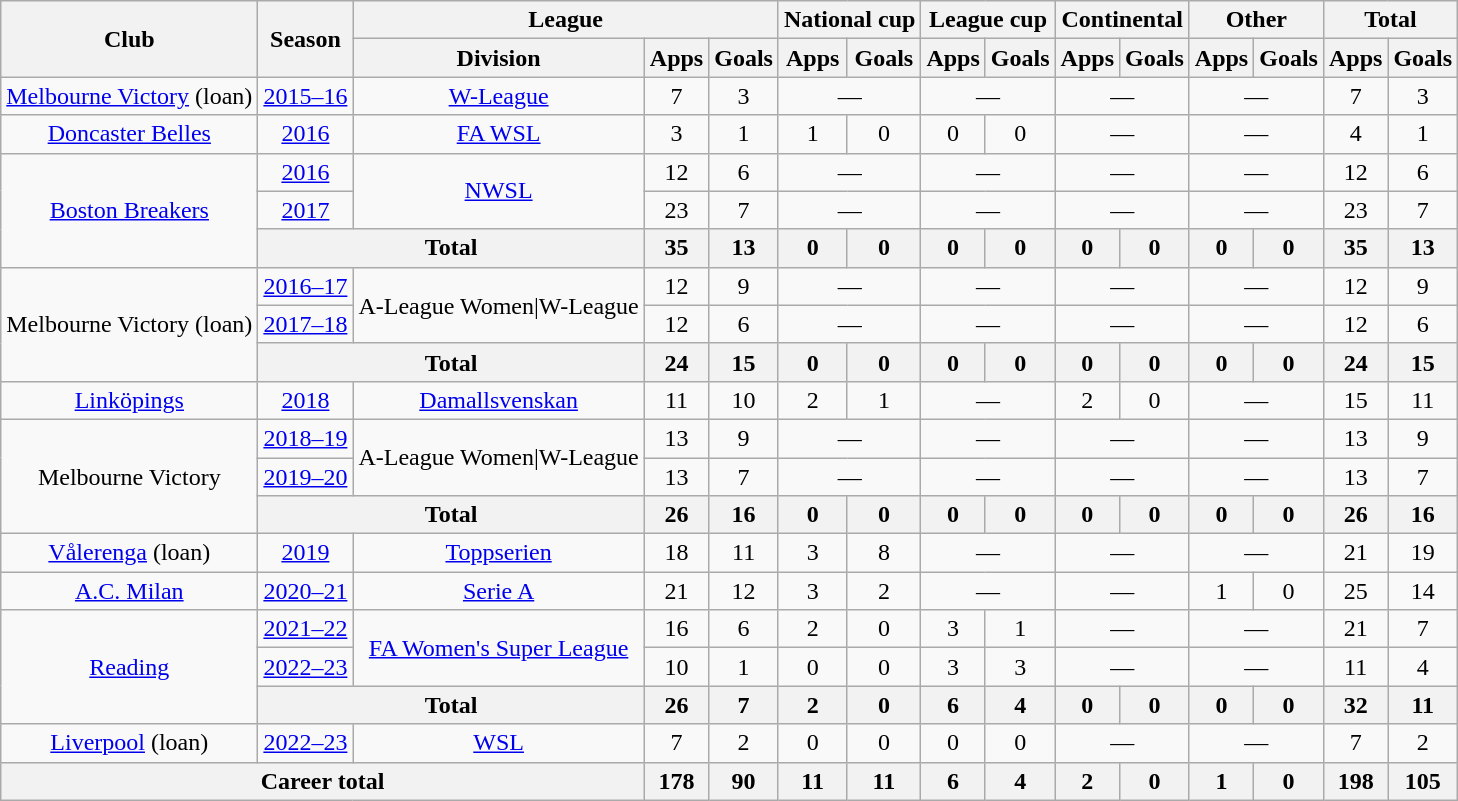<table class="wikitable" style="text-align:center">
<tr>
<th rowspan="2">Club</th>
<th rowspan="2">Season</th>
<th colspan="3">League</th>
<th colspan="2">National cup</th>
<th colspan="2">League cup</th>
<th colspan="2">Continental</th>
<th colspan="2">Other</th>
<th colspan="2">Total</th>
</tr>
<tr>
<th>Division</th>
<th>Apps</th>
<th>Goals</th>
<th>Apps</th>
<th>Goals</th>
<th>Apps</th>
<th>Goals</th>
<th>Apps</th>
<th>Goals</th>
<th>Apps</th>
<th>Goals</th>
<th>Apps</th>
<th>Goals</th>
</tr>
<tr>
<td><a href='#'>Melbourne Victory</a> (loan)</td>
<td><a href='#'>2015–16</a></td>
<td><a href='#'>W-League</a></td>
<td>7</td>
<td>3</td>
<td colspan="2">—</td>
<td colspan="2">—</td>
<td colspan="2">—</td>
<td colspan="2">—</td>
<td>7</td>
<td>3</td>
</tr>
<tr>
<td><a href='#'>Doncaster Belles</a></td>
<td><a href='#'>2016</a></td>
<td><a href='#'>FA WSL</a></td>
<td>3</td>
<td>1</td>
<td>1</td>
<td>0</td>
<td>0</td>
<td>0</td>
<td colspan="2">—</td>
<td colspan="2">—</td>
<td>4</td>
<td>1</td>
</tr>
<tr>
<td rowspan="3"><a href='#'>Boston Breakers</a></td>
<td><a href='#'>2016</a></td>
<td rowspan="2"><a href='#'>NWSL</a></td>
<td>12</td>
<td>6</td>
<td colspan="2">—</td>
<td colspan="2">—</td>
<td colspan="2">—</td>
<td colspan="2">—</td>
<td>12</td>
<td>6</td>
</tr>
<tr>
<td><a href='#'>2017</a></td>
<td>23</td>
<td>7</td>
<td colspan="2">—</td>
<td colspan="2">—</td>
<td colspan="2">—</td>
<td colspan="2">—</td>
<td>23</td>
<td>7</td>
</tr>
<tr>
<th colspan="2">Total</th>
<th>35</th>
<th>13</th>
<th>0</th>
<th>0</th>
<th>0</th>
<th>0</th>
<th>0</th>
<th>0</th>
<th>0</th>
<th>0</th>
<th>35</th>
<th>13</th>
</tr>
<tr>
<td rowspan="3">Melbourne Victory (loan)</td>
<td><a href='#'>2016–17</a></td>
<td rowspan="2">A-League Women|W-League</td>
<td>12</td>
<td>9</td>
<td colspan="2">—</td>
<td colspan="2">—</td>
<td colspan="2">—</td>
<td colspan="2">—</td>
<td>12</td>
<td>9</td>
</tr>
<tr>
<td><a href='#'>2017–18</a></td>
<td>12</td>
<td>6</td>
<td colspan="2">—</td>
<td colspan="2">—</td>
<td colspan="2">—</td>
<td colspan="2">—</td>
<td>12</td>
<td>6</td>
</tr>
<tr>
<th colspan="2">Total</th>
<th>24</th>
<th>15</th>
<th>0</th>
<th>0</th>
<th>0</th>
<th>0</th>
<th>0</th>
<th>0</th>
<th>0</th>
<th>0</th>
<th>24</th>
<th>15</th>
</tr>
<tr>
<td><a href='#'>Linköpings</a></td>
<td><a href='#'>2018</a></td>
<td><a href='#'>Damallsvenskan</a></td>
<td>11</td>
<td>10</td>
<td>2</td>
<td>1</td>
<td colspan="2">—</td>
<td>2</td>
<td>0</td>
<td colspan="2">—</td>
<td>15</td>
<td>11</td>
</tr>
<tr>
<td rowspan="3">Melbourne Victory</td>
<td><a href='#'>2018–19</a></td>
<td rowspan="2">A-League Women|W-League</td>
<td>13</td>
<td>9</td>
<td colspan="2">—</td>
<td colspan="2">—</td>
<td colspan="2">—</td>
<td colspan="2">—</td>
<td>13</td>
<td>9</td>
</tr>
<tr>
<td><a href='#'>2019–20</a></td>
<td>13</td>
<td>7</td>
<td colspan="2">—</td>
<td colspan="2">—</td>
<td colspan="2">—</td>
<td colspan="2">—</td>
<td>13</td>
<td>7</td>
</tr>
<tr>
<th colspan="2">Total</th>
<th>26</th>
<th>16</th>
<th>0</th>
<th>0</th>
<th>0</th>
<th>0</th>
<th>0</th>
<th>0</th>
<th>0</th>
<th>0</th>
<th>26</th>
<th>16</th>
</tr>
<tr>
<td><a href='#'>Vålerenga</a> (loan)</td>
<td><a href='#'>2019</a></td>
<td><a href='#'>Toppserien</a></td>
<td>18</td>
<td>11</td>
<td>3</td>
<td>8</td>
<td colspan="2">—</td>
<td colspan="2">—</td>
<td colspan="2">—</td>
<td>21</td>
<td>19</td>
</tr>
<tr>
<td><a href='#'>A.C. Milan</a></td>
<td><a href='#'>2020–21</a></td>
<td><a href='#'>Serie A</a></td>
<td>21</td>
<td>12</td>
<td>3</td>
<td>2</td>
<td colspan="2">—</td>
<td colspan="2">—</td>
<td>1</td>
<td>0</td>
<td>25</td>
<td>14</td>
</tr>
<tr>
<td rowspan="3"><a href='#'>Reading</a></td>
<td><a href='#'>2021–22</a></td>
<td rowspan="2"><a href='#'>FA Women's Super League</a></td>
<td>16</td>
<td>6</td>
<td>2</td>
<td>0</td>
<td>3</td>
<td>1</td>
<td colspan="2">—</td>
<td colspan="2">—</td>
<td>21</td>
<td>7</td>
</tr>
<tr>
<td><a href='#'>2022–23</a></td>
<td>10</td>
<td>1</td>
<td>0</td>
<td>0</td>
<td>3</td>
<td>3</td>
<td colspan="2">—</td>
<td colspan="2">—</td>
<td>11</td>
<td>4</td>
</tr>
<tr>
<th colspan="2">Total</th>
<th>26</th>
<th>7</th>
<th>2</th>
<th>0</th>
<th>6</th>
<th>4</th>
<th>0</th>
<th>0</th>
<th>0</th>
<th>0</th>
<th>32</th>
<th>11</th>
</tr>
<tr>
<td><a href='#'>Liverpool</a> (loan)</td>
<td><a href='#'>2022–23</a></td>
<td><a href='#'>WSL</a></td>
<td>7</td>
<td>2</td>
<td>0</td>
<td>0</td>
<td>0</td>
<td>0</td>
<td colspan="2">—</td>
<td colspan="2">—</td>
<td>7</td>
<td>2</td>
</tr>
<tr>
<th colspan="3">Career total</th>
<th>178</th>
<th>90</th>
<th>11</th>
<th>11</th>
<th>6</th>
<th>4</th>
<th>2</th>
<th>0</th>
<th>1</th>
<th>0</th>
<th>198</th>
<th>105</th>
</tr>
</table>
